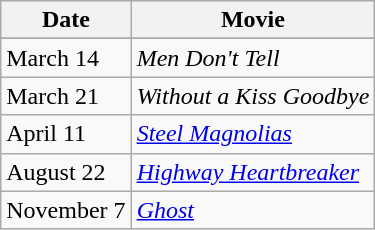<table class="wikitable plainrowheaders">
<tr>
<th scope="col">Date</th>
<th scope="col">Movie</th>
</tr>
<tr>
</tr>
<tr>
<td>March 14</td>
<td><em>Men Don't Tell</em></td>
</tr>
<tr>
<td>March 21</td>
<td><em>Without a Kiss Goodbye</em></td>
</tr>
<tr>
<td>April 11</td>
<td><em><a href='#'>Steel Magnolias</a></em></td>
</tr>
<tr>
<td>August 22</td>
<td><em><a href='#'>Highway Heartbreaker</a></em></td>
</tr>
<tr>
<td>November 7</td>
<td><em><a href='#'>Ghost</a></em></td>
</tr>
</table>
